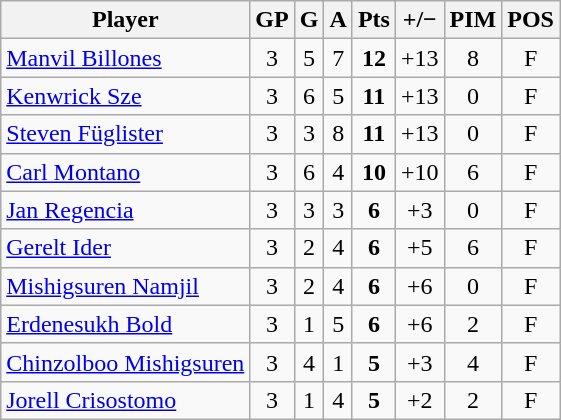<table class="wikitable sortable" style="text-align:center;">
<tr>
<th>Player</th>
<th>GP</th>
<th>G</th>
<th>A</th>
<th>Pts</th>
<th>+/−</th>
<th>PIM</th>
<th>POS</th>
</tr>
<tr>
<td style="text-align:left;"> <a href='#'>Manvil Billones</a></td>
<td>3</td>
<td>5</td>
<td>7</td>
<td><strong>12</strong></td>
<td>+13</td>
<td>8</td>
<td>F</td>
</tr>
<tr>
<td style="text-align:left;"> <a href='#'>Kenwrick Sze</a></td>
<td>3</td>
<td>6</td>
<td>5</td>
<td><strong>11</strong></td>
<td>+13</td>
<td>0</td>
<td>F</td>
</tr>
<tr>
<td style="text-align:left;"> <a href='#'>Steven Füglister</a></td>
<td>3</td>
<td>3</td>
<td>8</td>
<td><strong>11</strong></td>
<td>+13</td>
<td>0</td>
<td>F</td>
</tr>
<tr>
<td style="text-align:left;"> <a href='#'>Carl Montano</a></td>
<td>3</td>
<td>6</td>
<td>4</td>
<td><strong>10</strong></td>
<td>+10</td>
<td>6</td>
<td>F</td>
</tr>
<tr>
<td style="text-align:left;"> <a href='#'>Jan Regencia</a></td>
<td>3</td>
<td>3</td>
<td>3</td>
<td><strong>6</strong></td>
<td>+3</td>
<td>0</td>
<td>F</td>
</tr>
<tr>
<td style="text-align:left;"> <a href='#'>Gerelt Ider</a></td>
<td>3</td>
<td>2</td>
<td>4</td>
<td><strong>6</strong></td>
<td>+5</td>
<td>6</td>
<td>F</td>
</tr>
<tr>
<td style="text-align:left;"> <a href='#'>Mishigsuren Namjil</a></td>
<td>3</td>
<td>2</td>
<td>4</td>
<td><strong>6</strong></td>
<td>+6</td>
<td>0</td>
<td>F</td>
</tr>
<tr>
<td style="text-align:left;"> <a href='#'>Erdenesukh Bold</a></td>
<td>3</td>
<td>1</td>
<td>5</td>
<td><strong>6</strong></td>
<td>+6</td>
<td>2</td>
<td>F</td>
</tr>
<tr>
<td style="text-align:left;"> <a href='#'>Chinzolboo Mishigsuren</a></td>
<td>3</td>
<td>4</td>
<td>1</td>
<td><strong>5</strong></td>
<td>+3</td>
<td>4</td>
<td>F</td>
</tr>
<tr>
<td style="text-align:left;"> <a href='#'>Jorell Crisostomo</a></td>
<td>3</td>
<td>1</td>
<td>4</td>
<td><strong>5</strong></td>
<td>+2</td>
<td>2</td>
<td>F</td>
</tr>
</table>
